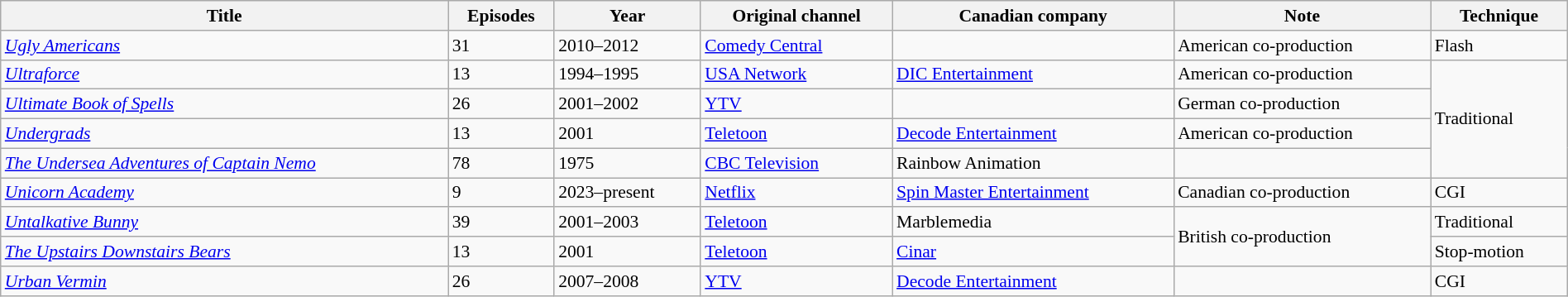<table class="wikitable sortable" style="text-align: left; font-size:90%; width:100%;">
<tr>
<th>Title</th>
<th>Episodes</th>
<th>Year</th>
<th>Original channel</th>
<th>Canadian company</th>
<th>Note</th>
<th>Technique</th>
</tr>
<tr>
<td><em><a href='#'>Ugly Americans</a></em></td>
<td>31</td>
<td>2010–2012</td>
<td><a href='#'>Comedy Central</a></td>
<td></td>
<td>American co-production</td>
<td>Flash</td>
</tr>
<tr>
<td><em><a href='#'>Ultraforce</a></em></td>
<td>13</td>
<td>1994–1995</td>
<td><a href='#'>USA Network</a></td>
<td><a href='#'>DIC Entertainment</a></td>
<td>American co-production</td>
<td rowspan="4">Traditional</td>
</tr>
<tr>
<td><em><a href='#'>Ultimate Book of Spells</a></em></td>
<td>26</td>
<td>2001–2002</td>
<td><a href='#'>YTV</a></td>
<td></td>
<td>German co-production</td>
</tr>
<tr>
<td><em><a href='#'>Undergrads</a></em></td>
<td>13</td>
<td>2001</td>
<td><a href='#'>Teletoon</a></td>
<td><a href='#'>Decode Entertainment</a></td>
<td>American co-production</td>
</tr>
<tr>
<td><em><a href='#'>The Undersea Adventures of Captain Nemo</a></em></td>
<td>78</td>
<td>1975</td>
<td><a href='#'>CBC Television</a></td>
<td>Rainbow Animation</td>
<td></td>
</tr>
<tr>
<td><em><a href='#'>Unicorn Academy</a></em></td>
<td>9</td>
<td>2023–present</td>
<td><a href='#'>Netflix</a></td>
<td><a href='#'>Spin Master Entertainment</a></td>
<td>Canadian co-production</td>
<td>CGI</td>
</tr>
<tr>
<td><em><a href='#'>Untalkative Bunny</a></em></td>
<td>39</td>
<td>2001–2003</td>
<td><a href='#'>Teletoon</a></td>
<td>Marblemedia</td>
<td rowspan="2">British co-production</td>
<td>Traditional</td>
</tr>
<tr>
<td><em><a href='#'>The Upstairs Downstairs Bears</a></em></td>
<td>13</td>
<td>2001</td>
<td><a href='#'>Teletoon</a></td>
<td><a href='#'>Cinar</a></td>
<td>Stop-motion</td>
</tr>
<tr>
<td><em><a href='#'>Urban Vermin</a></em></td>
<td>26</td>
<td>2007–2008</td>
<td><a href='#'>YTV</a></td>
<td><a href='#'>Decode Entertainment</a></td>
<td></td>
<td>CGI</td>
</tr>
</table>
